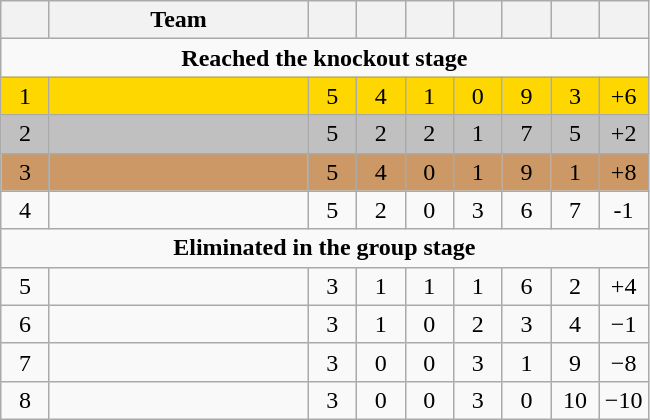<table class="wikitable" style="text-align:center">
<tr>
<th width="25"></th>
<th width="165">Team</th>
<th width="25"></th>
<th width="25"></th>
<th width="25"></th>
<th width="25"></th>
<th width="25"></th>
<th width="25"></th>
<th width="25"></th>
</tr>
<tr>
<td colspan=10><strong>Reached the knockout stage</strong></td>
</tr>
<tr bgcolor="gold">
<td>1</td>
<td align=left></td>
<td>5</td>
<td>4</td>
<td>1</td>
<td>0</td>
<td>9</td>
<td>3</td>
<td>+6</td>
</tr>
<tr bgcolor="silver">
<td>2</td>
<td align=left></td>
<td>5</td>
<td>2</td>
<td>2</td>
<td>1</td>
<td>7</td>
<td>5</td>
<td>+2</td>
</tr>
<tr bgcolor="#cc9966">
<td>3</td>
<td align=left></td>
<td>5</td>
<td>4</td>
<td>0</td>
<td>1</td>
<td>9</td>
<td>1</td>
<td>+8</td>
</tr>
<tr>
<td>4</td>
<td align=left></td>
<td>5</td>
<td>2</td>
<td>0</td>
<td>3</td>
<td>6</td>
<td>7</td>
<td>-1</td>
</tr>
<tr>
<td colspan=10><strong>Eliminated in the group stage</strong></td>
</tr>
<tr>
<td>5</td>
<td align=left></td>
<td>3</td>
<td>1</td>
<td>1</td>
<td>1</td>
<td>6</td>
<td>2</td>
<td>+4</td>
</tr>
<tr>
<td>6</td>
<td align=left></td>
<td>3</td>
<td>1</td>
<td>0</td>
<td>2</td>
<td>3</td>
<td>4</td>
<td>−1</td>
</tr>
<tr>
<td>7</td>
<td align=left></td>
<td>3</td>
<td>0</td>
<td>0</td>
<td>3</td>
<td>1</td>
<td>9</td>
<td>−8</td>
</tr>
<tr>
<td>8</td>
<td align=left></td>
<td>3</td>
<td>0</td>
<td>0</td>
<td>3</td>
<td>0</td>
<td>10</td>
<td>−10</td>
</tr>
</table>
